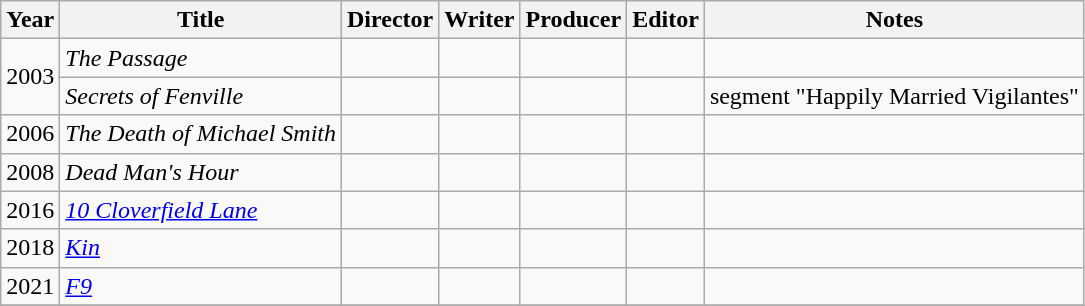<table class="wikitable plainrowheaders" style="margin-right: 0;">
<tr>
<th>Year</th>
<th>Title</th>
<th>Director</th>
<th>Writer</th>
<th>Producer</th>
<th>Editor</th>
<th>Notes</th>
</tr>
<tr>
<td rowspan=2>2003</td>
<td style="text-align:left;"><em>The Passage</em></td>
<td></td>
<td></td>
<td></td>
<td></td>
<td></td>
</tr>
<tr>
<td style="text-align:left;"><em>Secrets of Fenville</em></td>
<td></td>
<td></td>
<td></td>
<td></td>
<td>segment "Happily Married Vigilantes"</td>
</tr>
<tr>
<td>2006</td>
<td style="text-align:left;"><em>The Death of Michael Smith</em></td>
<td></td>
<td></td>
<td></td>
<td></td>
<td></td>
</tr>
<tr>
<td>2008</td>
<td style="text-align:left;"><em>Dead Man's Hour</em></td>
<td></td>
<td></td>
<td></td>
<td></td>
<td></td>
</tr>
<tr>
<td>2016</td>
<td style="text-align:left;"><em><a href='#'>10 Cloverfield Lane</a></em></td>
<td></td>
<td></td>
<td></td>
<td></td>
<td></td>
</tr>
<tr>
<td>2018</td>
<td style="text-align:left;"><em><a href='#'>Kin</a></em></td>
<td></td>
<td></td>
<td></td>
<td></td>
<td></td>
</tr>
<tr>
<td>2021</td>
<td style="text-align:left;"><em><a href='#'>F9</a></em></td>
<td></td>
<td></td>
<td></td>
<td></td>
<td></td>
</tr>
<tr>
</tr>
</table>
